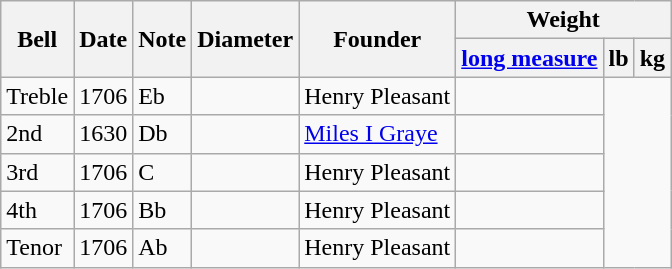<table class="wikitable sortable">
<tr>
<th rowspan=2>Bell</th>
<th rowspan=2>Date</th>
<th rowspan=2>Note</th>
<th rowspan=2>Diameter</th>
<th rowspan=2>Founder</th>
<th colspan=3>Weight</th>
</tr>
<tr>
<th><a href='#'>long measure</a></th>
<th>lb</th>
<th>kg</th>
</tr>
<tr>
<td>Treble</td>
<td>1706</td>
<td>Eb</td>
<td></td>
<td>Henry Pleasant</td>
<td></td>
</tr>
<tr>
<td>2nd</td>
<td>1630</td>
<td>Db</td>
<td></td>
<td><a href='#'>Miles I Graye</a></td>
<td></td>
</tr>
<tr>
<td>3rd</td>
<td>1706</td>
<td>C</td>
<td></td>
<td>Henry Pleasant</td>
<td></td>
</tr>
<tr>
<td>4th</td>
<td>1706</td>
<td>Bb</td>
<td></td>
<td>Henry Pleasant</td>
<td></td>
</tr>
<tr>
<td>Tenor</td>
<td>1706</td>
<td>Ab</td>
<td></td>
<td>Henry Pleasant</td>
<td></td>
</tr>
</table>
